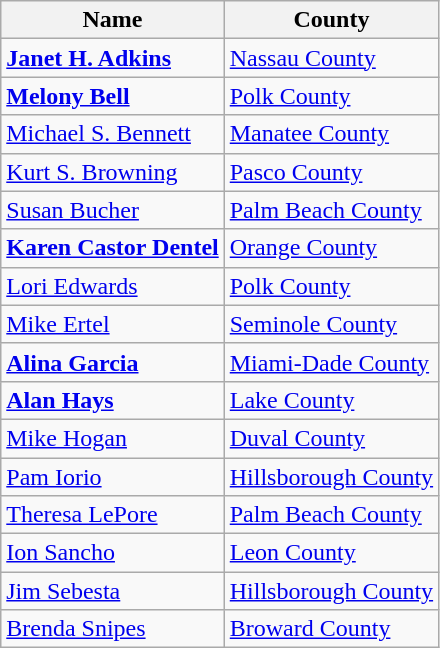<table class="wikitable">
<tr>
<th scope=col>Name</th>
<th scope=col>County</th>
</tr>
<tr>
<td><strong><a href='#'>Janet H. Adkins</a></strong></td>
<td><a href='#'>Nassau County</a></td>
</tr>
<tr>
<td><strong><a href='#'>Melony Bell</a></strong></td>
<td><a href='#'>Polk County</a></td>
</tr>
<tr>
<td><a href='#'>Michael S. Bennett</a></td>
<td><a href='#'>Manatee County</a></td>
</tr>
<tr>
<td><a href='#'>Kurt S. Browning</a></td>
<td><a href='#'>Pasco County</a></td>
</tr>
<tr>
<td><a href='#'>Susan Bucher</a></td>
<td><a href='#'>Palm Beach County</a></td>
</tr>
<tr>
<td><strong><a href='#'>Karen Castor Dentel</a></strong></td>
<td><a href='#'>Orange County</a></td>
</tr>
<tr>
<td><a href='#'>Lori Edwards</a></td>
<td><a href='#'>Polk County</a></td>
</tr>
<tr>
<td><a href='#'>Mike Ertel</a></td>
<td><a href='#'>Seminole County</a></td>
</tr>
<tr>
<td><strong><a href='#'>Alina Garcia</a></strong></td>
<td><a href='#'>Miami-Dade County</a></td>
</tr>
<tr>
<td><strong><a href='#'>Alan Hays</a></strong></td>
<td><a href='#'>Lake County</a></td>
</tr>
<tr>
<td><a href='#'>Mike Hogan</a></td>
<td><a href='#'>Duval County</a></td>
</tr>
<tr>
<td><a href='#'>Pam Iorio</a></td>
<td><a href='#'>Hillsborough County</a></td>
</tr>
<tr>
<td><a href='#'>Theresa LePore</a></td>
<td><a href='#'>Palm Beach County</a></td>
</tr>
<tr>
<td><a href='#'>Ion Sancho</a></td>
<td><a href='#'>Leon County</a></td>
</tr>
<tr>
<td><a href='#'>Jim Sebesta</a></td>
<td><a href='#'>Hillsborough County</a></td>
</tr>
<tr>
<td><a href='#'>Brenda Snipes</a></td>
<td><a href='#'>Broward County</a></td>
</tr>
</table>
